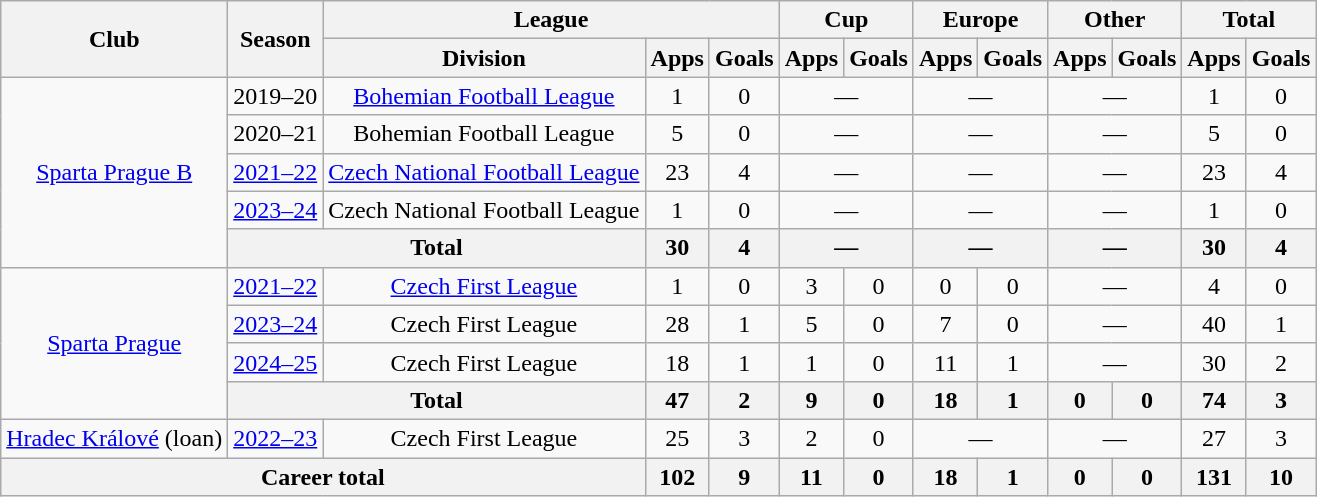<table class="wikitable" style="text-align:center">
<tr>
<th rowspan="2">Club</th>
<th rowspan="2">Season</th>
<th colspan="3">League</th>
<th colspan="2">Cup</th>
<th colspan="2">Europe</th>
<th colspan="2">Other</th>
<th colspan="2">Total</th>
</tr>
<tr>
<th>Division</th>
<th>Apps</th>
<th>Goals</th>
<th>Apps</th>
<th>Goals</th>
<th>Apps</th>
<th>Goals</th>
<th>Apps</th>
<th>Goals</th>
<th>Apps</th>
<th>Goals</th>
</tr>
<tr>
<td rowspan="5"><a href='#'>Sparta Prague B</a></td>
<td>2019–20</td>
<td><a href='#'>Bohemian Football League</a></td>
<td>1</td>
<td>0</td>
<td colspan="2">—</td>
<td colspan="2">—</td>
<td colspan="2">—</td>
<td>1</td>
<td>0</td>
</tr>
<tr>
<td>2020–21</td>
<td>Bohemian Football League</td>
<td>5</td>
<td>0</td>
<td colspan="2">—</td>
<td colspan="2">—</td>
<td colspan="2">—</td>
<td>5</td>
<td>0</td>
</tr>
<tr>
<td><a href='#'>2021–22</a></td>
<td><a href='#'>Czech National Football League</a></td>
<td>23</td>
<td>4</td>
<td colspan="2">—</td>
<td colspan="2">—</td>
<td colspan="2">—</td>
<td>23</td>
<td>4</td>
</tr>
<tr>
<td><a href='#'>2023–24</a></td>
<td>Czech National Football League</td>
<td>1</td>
<td>0</td>
<td colspan="2">—</td>
<td colspan="2">—</td>
<td colspan="2">—</td>
<td>1</td>
<td>0</td>
</tr>
<tr>
<th colspan="2">Total</th>
<th>30</th>
<th>4</th>
<th colspan="2">—</th>
<th colspan="2">—</th>
<th colspan="2">—</th>
<th>30</th>
<th>4</th>
</tr>
<tr>
<td rowspan="4"><a href='#'>Sparta Prague</a></td>
<td><a href='#'>2021–22</a></td>
<td><a href='#'>Czech First League</a></td>
<td>1</td>
<td>0</td>
<td>3</td>
<td>0</td>
<td>0</td>
<td>0</td>
<td colspan="2">—</td>
<td>4</td>
<td>0</td>
</tr>
<tr>
<td><a href='#'>2023–24</a></td>
<td>Czech First League</td>
<td>28</td>
<td>1</td>
<td>5</td>
<td>0</td>
<td>7</td>
<td>0</td>
<td colspan="2">—</td>
<td>40</td>
<td>1</td>
</tr>
<tr>
<td><a href='#'>2024–25</a></td>
<td>Czech First League</td>
<td>18</td>
<td>1</td>
<td>1</td>
<td>0</td>
<td>11</td>
<td>1</td>
<td colspan="2">—</td>
<td>30</td>
<td>2</td>
</tr>
<tr>
<th colspan="2">Total</th>
<th>47</th>
<th>2</th>
<th>9</th>
<th>0</th>
<th>18</th>
<th>1</th>
<th>0</th>
<th>0</th>
<th>74</th>
<th>3</th>
</tr>
<tr>
<td><a href='#'>Hradec Králové</a> (loan)</td>
<td><a href='#'>2022–23</a></td>
<td>Czech First League</td>
<td>25</td>
<td>3</td>
<td>2</td>
<td>0</td>
<td colspan="2">—</td>
<td colspan="2">—</td>
<td>27</td>
<td>3</td>
</tr>
<tr>
<th colspan="3">Career total</th>
<th>102</th>
<th>9</th>
<th>11</th>
<th>0</th>
<th>18</th>
<th>1</th>
<th>0</th>
<th>0</th>
<th>131</th>
<th>10</th>
</tr>
</table>
